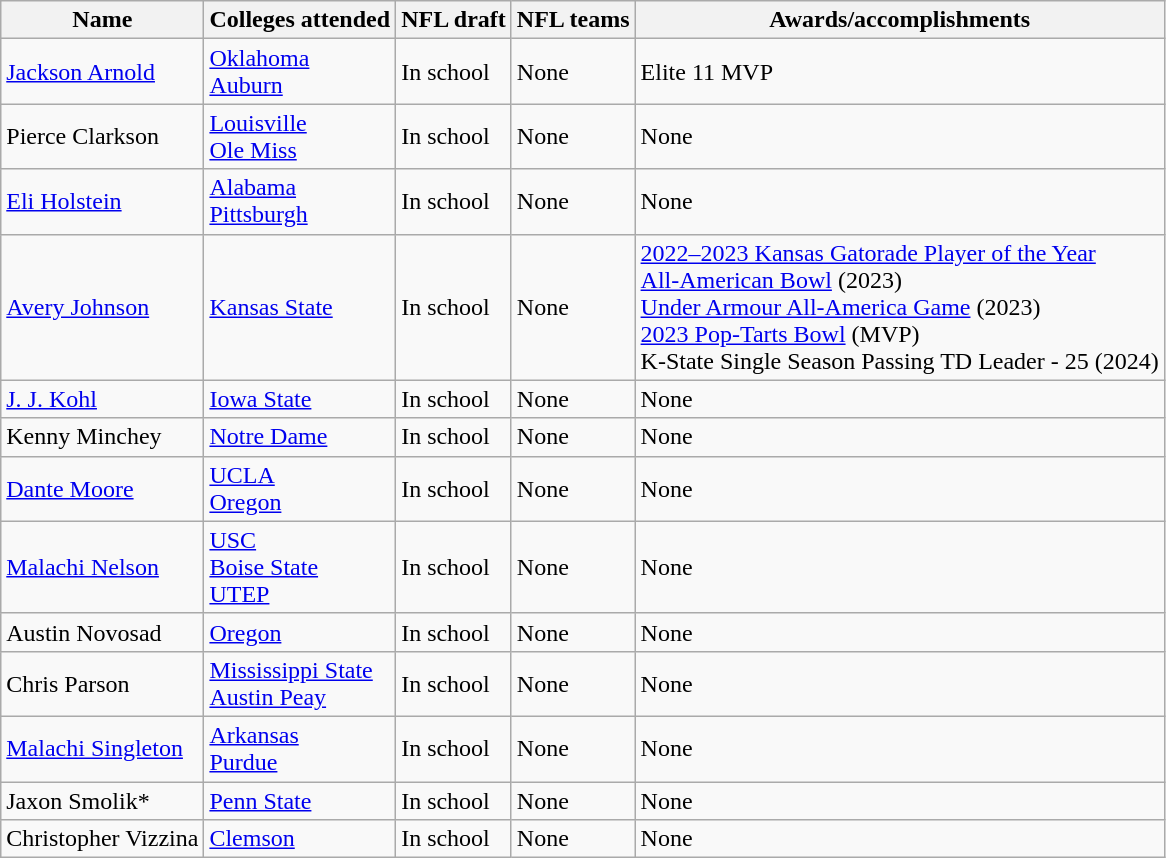<table class="wikitable">
<tr>
<th>Name</th>
<th>Colleges attended</th>
<th>NFL draft</th>
<th>NFL teams</th>
<th>Awards/accomplishments</th>
</tr>
<tr>
<td><a href='#'>Jackson Arnold</a></td>
<td><a href='#'>Oklahoma</a> <br> <a href='#'>Auburn</a></td>
<td>In school</td>
<td>None</td>
<td>Elite 11 MVP</td>
</tr>
<tr>
<td>Pierce Clarkson</td>
<td><a href='#'>Louisville</a> <br> <a href='#'>Ole Miss</a></td>
<td>In school</td>
<td>None</td>
<td>None</td>
</tr>
<tr>
<td><a href='#'>Eli Holstein</a></td>
<td><a href='#'>Alabama</a><br><a href='#'>Pittsburgh</a></td>
<td>In school</td>
<td>None</td>
<td>None</td>
</tr>
<tr>
<td><a href='#'>Avery Johnson</a></td>
<td><a href='#'>Kansas State</a></td>
<td>In school</td>
<td>None</td>
<td><a href='#'>2022–2023 Kansas Gatorade Player of the Year</a><br><a href='#'>All-American Bowl</a> (2023)<br><a href='#'>Under Armour All-America Game</a> (2023)<br><a href='#'>2023 Pop-Tarts Bowl</a> (MVP) <br> K-State Single Season Passing TD Leader - 25 (2024)</td>
</tr>
<tr>
<td><a href='#'>J. J. Kohl</a></td>
<td><a href='#'>Iowa State</a></td>
<td>In school</td>
<td>None</td>
<td>None</td>
</tr>
<tr>
<td>Kenny Minchey</td>
<td><a href='#'>Notre Dame</a></td>
<td>In school</td>
<td>None</td>
<td>None</td>
</tr>
<tr>
<td><a href='#'>Dante Moore</a></td>
<td><a href='#'>UCLA</a><br><a href='#'>Oregon</a></td>
<td>In school</td>
<td>None</td>
<td>None</td>
</tr>
<tr>
<td><a href='#'>Malachi Nelson</a></td>
<td><a href='#'>USC</a><br><a href='#'>Boise State</a> <br> <a href='#'>UTEP</a></td>
<td>In school</td>
<td>None</td>
<td>None</td>
</tr>
<tr>
<td>Austin Novosad</td>
<td><a href='#'>Oregon</a></td>
<td>In school</td>
<td>None</td>
<td>None</td>
</tr>
<tr>
<td>Chris Parson</td>
<td><a href='#'>Mississippi State</a> <br> <a href='#'>Austin Peay</a></td>
<td>In school</td>
<td>None</td>
<td>None</td>
</tr>
<tr>
<td><a href='#'>Malachi Singleton</a></td>
<td><a href='#'>Arkansas</a> <br> <a href='#'>Purdue</a></td>
<td>In school</td>
<td>None</td>
<td>None</td>
</tr>
<tr>
<td>Jaxon Smolik*</td>
<td><a href='#'>Penn State</a></td>
<td>In school</td>
<td>None</td>
<td>None</td>
</tr>
<tr>
<td>Christopher Vizzina</td>
<td><a href='#'>Clemson</a></td>
<td>In school</td>
<td>None</td>
<td>None</td>
</tr>
</table>
